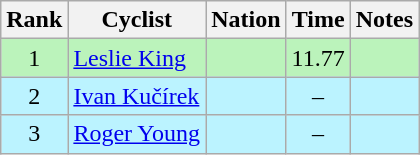<table class="wikitable sortable" style="text-align:center">
<tr>
<th>Rank</th>
<th>Cyclist</th>
<th>Nation</th>
<th>Time</th>
<th>Notes</th>
</tr>
<tr bgcolor=bbf3bb>
<td>1</td>
<td align=left data-sort-value="King, Leslie"><a href='#'>Leslie King</a></td>
<td align=left></td>
<td>11.77</td>
<td></td>
</tr>
<tr bgcolor=bbf3ff>
<td>2</td>
<td align=left data-sort-value="Kučírek, Ivan"><a href='#'>Ivan Kučírek</a></td>
<td align=left></td>
<td>–</td>
<td></td>
</tr>
<tr bgcolor=bbf3ff>
<td>3</td>
<td align=left data-sort-value="Young, Roger"><a href='#'>Roger Young</a></td>
<td align=left></td>
<td>–</td>
<td></td>
</tr>
</table>
